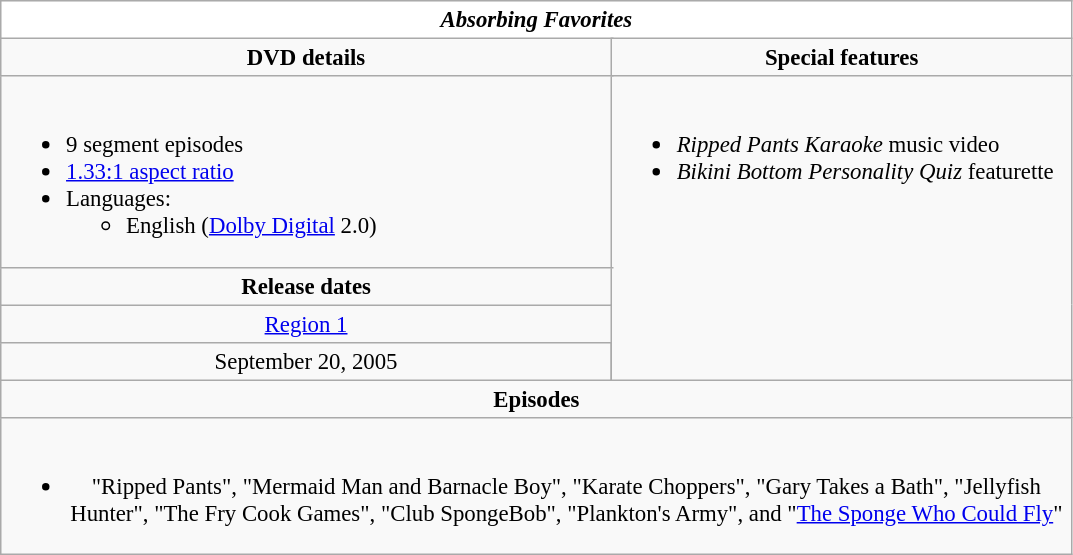<table class="wikitable" style="font-size: 95%;">
<tr style="background:#FFF; color:#000;">
<td colspan="4" align="center"><strong><em>Absorbing Favorites</em></strong></td>
</tr>
<tr valign="top">
<td style="text-align:center; width:400px;" colspan="3"><strong>DVD details</strong></td>
<td style="width:300px; text-align:center;"><strong>Special features</strong></td>
</tr>
<tr valign="top">
<td colspan="3" style="text-align:left; width:400px;"><br><ul><li>9 segment episodes</li><li><a href='#'>1.33:1 aspect ratio</a></li><li>Languages:<ul><li>English (<a href='#'>Dolby Digital</a> 2.0)</li></ul></li></ul></td>
<td rowspan="4" style="text-align:left; width:300px;"><br><ul><li><em>Ripped Pants Karaoke</em> music video</li><li><em>Bikini Bottom Personality Quiz</em> featurette</li></ul></td>
</tr>
<tr>
<td colspan="3" style="text-align:center;"><strong>Release dates</strong></td>
</tr>
<tr>
<td colspan="3" style="text-align:center;"><a href='#'>Region 1</a></td>
</tr>
<tr style="text-align:center;">
<td>September 20, 2005</td>
</tr>
<tr>
<td style="text-align:center; width:400px;" colspan="4"><strong>Episodes</strong></td>
</tr>
<tr>
<td style="text-align:center; width:400px;" colspan="4"><br><ul><li>"Ripped Pants", "Mermaid Man and Barnacle Boy", "Karate Choppers", "Gary Takes a Bath", "Jellyfish Hunter", "The Fry Cook Games", "Club SpongeBob", "Plankton's Army", and "<a href='#'>The Sponge Who Could Fly</a>"</li></ul></td>
</tr>
</table>
